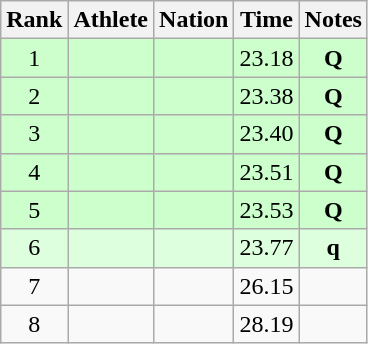<table class="wikitable sortable" style="text-align:center">
<tr>
<th>Rank</th>
<th>Athlete</th>
<th>Nation</th>
<th>Time</th>
<th>Notes</th>
</tr>
<tr bgcolor=#ccffcc>
<td>1</td>
<td align=left></td>
<td align=left></td>
<td>23.18</td>
<td><strong>Q</strong></td>
</tr>
<tr bgcolor=#ccffcc>
<td>2</td>
<td align=left></td>
<td align=left></td>
<td>23.38</td>
<td><strong>Q</strong></td>
</tr>
<tr bgcolor=#ccffcc>
<td>3</td>
<td align=left></td>
<td align=left></td>
<td>23.40</td>
<td><strong>Q</strong></td>
</tr>
<tr bgcolor=#ccffcc>
<td>4</td>
<td align=left></td>
<td align=left></td>
<td>23.51</td>
<td><strong>Q</strong></td>
</tr>
<tr bgcolor=#ccffcc>
<td>5</td>
<td align=left></td>
<td align=left></td>
<td>23.53</td>
<td><strong>Q</strong></td>
</tr>
<tr bgcolor=#ddffdd>
<td>6</td>
<td align=left></td>
<td align=left></td>
<td>23.77</td>
<td><strong>q</strong></td>
</tr>
<tr>
<td>7</td>
<td align=left></td>
<td align=left></td>
<td>26.15</td>
<td></td>
</tr>
<tr>
<td>8</td>
<td align=left></td>
<td align=left></td>
<td>28.19</td>
<td></td>
</tr>
</table>
